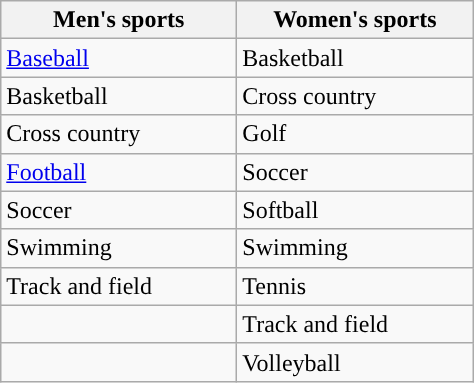<table class="wikitable"; style= "text-align: ">
<tr>
<th width=150px>Men's sports</th>
<th width=150px>Women's sports</th>
</tr>
<tr>
<td><a href='#'>Baseball</a></td>
<td>Basketball</td>
</tr>
<tr>
<td>Basketball</td>
<td>Cross country</td>
</tr>
<tr>
<td>Cross country</td>
<td>Golf</td>
</tr>
<tr>
<td><a href='#'>Football</a></td>
<td>Soccer</td>
</tr>
<tr>
<td>Soccer</td>
<td>Softball</td>
</tr>
<tr>
<td>Swimming</td>
<td>Swimming</td>
</tr>
<tr>
<td>Track and field</td>
<td>Tennis</td>
</tr>
<tr>
<td></td>
<td>Track and field</td>
</tr>
<tr>
<td></td>
<td>Volleyball</td>
</tr>
</table>
